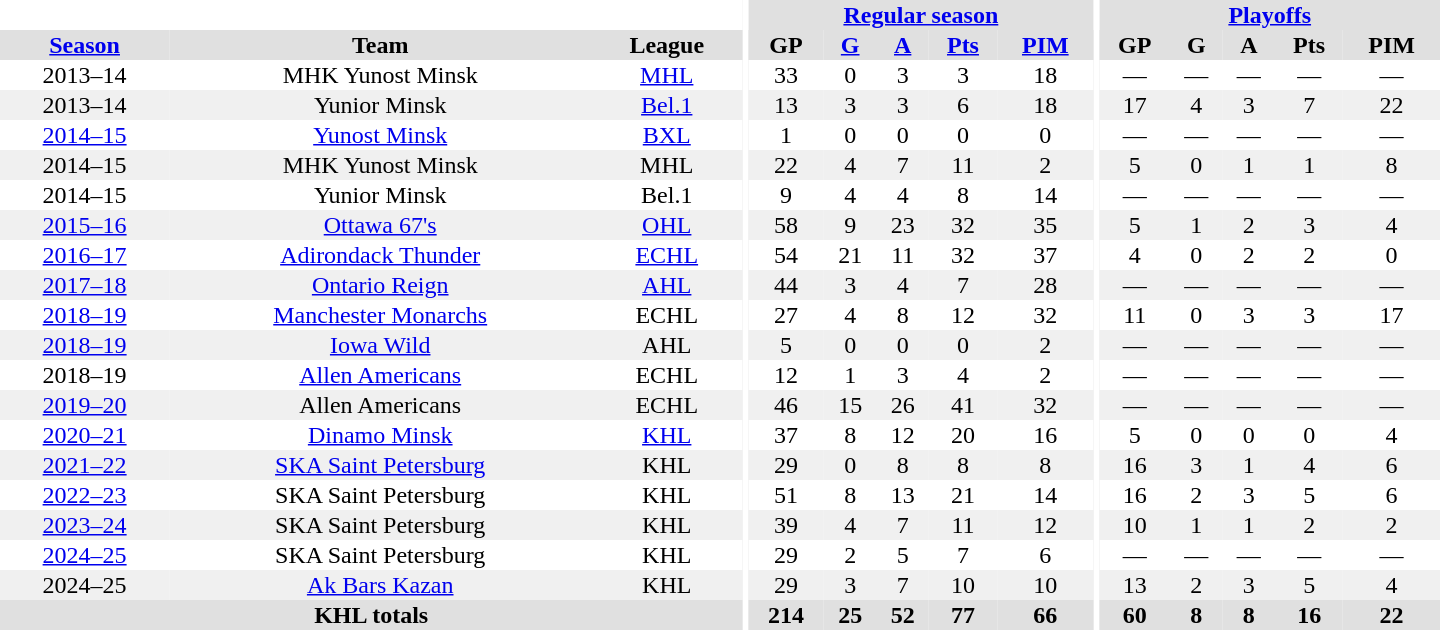<table border="0" cellpadding="1" cellspacing="0" style="text-align:center; width:60em">
<tr bgcolor="#e0e0e0">
<th colspan="3" bgcolor="#ffffff"></th>
<th rowspan="99" bgcolor="#ffffff"></th>
<th colspan="5"><a href='#'>Regular season</a></th>
<th rowspan="99" bgcolor="#ffffff"></th>
<th colspan="5"><a href='#'>Playoffs</a></th>
</tr>
<tr bgcolor="#e0e0e0">
<th><a href='#'>Season</a></th>
<th>Team</th>
<th>League</th>
<th>GP</th>
<th><a href='#'>G</a></th>
<th><a href='#'>A</a></th>
<th><a href='#'>Pts</a></th>
<th><a href='#'>PIM</a></th>
<th>GP</th>
<th>G</th>
<th>A</th>
<th>Pts</th>
<th>PIM</th>
</tr>
<tr>
<td>2013–14</td>
<td>MHK Yunost Minsk</td>
<td><a href='#'>MHL</a></td>
<td>33</td>
<td>0</td>
<td>3</td>
<td>3</td>
<td>18</td>
<td>—</td>
<td>—</td>
<td>—</td>
<td>—</td>
<td>—</td>
</tr>
<tr bgcolor="#f0f0f0">
<td>2013–14</td>
<td>Yunior Minsk</td>
<td><a href='#'>Bel.1</a></td>
<td>13</td>
<td>3</td>
<td>3</td>
<td>6</td>
<td>18</td>
<td>17</td>
<td>4</td>
<td>3</td>
<td>7</td>
<td>22</td>
</tr>
<tr>
<td><a href='#'>2014–15</a></td>
<td><a href='#'>Yunost Minsk</a></td>
<td><a href='#'>BXL</a></td>
<td>1</td>
<td>0</td>
<td>0</td>
<td>0</td>
<td>0</td>
<td>—</td>
<td>—</td>
<td>—</td>
<td>—</td>
<td>—</td>
</tr>
<tr bgcolor="#f0f0f0">
<td>2014–15</td>
<td>MHK Yunost Minsk</td>
<td>MHL</td>
<td>22</td>
<td>4</td>
<td>7</td>
<td>11</td>
<td>2</td>
<td>5</td>
<td>0</td>
<td>1</td>
<td>1</td>
<td>8</td>
</tr>
<tr>
<td>2014–15</td>
<td>Yunior Minsk</td>
<td>Bel.1</td>
<td>9</td>
<td>4</td>
<td>4</td>
<td>8</td>
<td>14</td>
<td>—</td>
<td>—</td>
<td>—</td>
<td>—</td>
<td>—</td>
</tr>
<tr bgcolor="#f0f0f0">
<td><a href='#'>2015–16</a></td>
<td><a href='#'>Ottawa 67's</a></td>
<td><a href='#'>OHL</a></td>
<td>58</td>
<td>9</td>
<td>23</td>
<td>32</td>
<td>35</td>
<td>5</td>
<td>1</td>
<td>2</td>
<td>3</td>
<td>4</td>
</tr>
<tr>
<td><a href='#'>2016–17</a></td>
<td><a href='#'>Adirondack Thunder</a></td>
<td><a href='#'>ECHL</a></td>
<td>54</td>
<td>21</td>
<td>11</td>
<td>32</td>
<td>37</td>
<td>4</td>
<td>0</td>
<td>2</td>
<td>2</td>
<td>0</td>
</tr>
<tr bgcolor="#f0f0f0">
<td><a href='#'>2017–18</a></td>
<td><a href='#'>Ontario Reign</a></td>
<td><a href='#'>AHL</a></td>
<td>44</td>
<td>3</td>
<td>4</td>
<td>7</td>
<td>28</td>
<td>—</td>
<td>—</td>
<td>—</td>
<td>—</td>
<td>—</td>
</tr>
<tr>
<td><a href='#'>2018–19</a></td>
<td><a href='#'>Manchester Monarchs</a></td>
<td>ECHL</td>
<td>27</td>
<td>4</td>
<td>8</td>
<td>12</td>
<td>32</td>
<td>11</td>
<td>0</td>
<td>3</td>
<td>3</td>
<td>17</td>
</tr>
<tr bgcolor="#f0f0f0">
<td><a href='#'>2018–19</a></td>
<td><a href='#'>Iowa Wild</a></td>
<td>AHL</td>
<td>5</td>
<td>0</td>
<td>0</td>
<td>0</td>
<td>2</td>
<td>—</td>
<td>—</td>
<td>—</td>
<td>—</td>
<td>—</td>
</tr>
<tr>
<td>2018–19</td>
<td><a href='#'>Allen Americans</a></td>
<td>ECHL</td>
<td>12</td>
<td>1</td>
<td>3</td>
<td>4</td>
<td>2</td>
<td>—</td>
<td>—</td>
<td>—</td>
<td>—</td>
<td>—</td>
</tr>
<tr bgcolor="#f0f0f0">
<td><a href='#'>2019–20</a></td>
<td>Allen Americans</td>
<td>ECHL</td>
<td>46</td>
<td>15</td>
<td>26</td>
<td>41</td>
<td>32</td>
<td>—</td>
<td>—</td>
<td>—</td>
<td>—</td>
<td>—</td>
</tr>
<tr>
<td><a href='#'>2020–21</a></td>
<td><a href='#'>Dinamo Minsk</a></td>
<td><a href='#'>KHL</a></td>
<td>37</td>
<td>8</td>
<td>12</td>
<td>20</td>
<td>16</td>
<td>5</td>
<td>0</td>
<td>0</td>
<td>0</td>
<td>4</td>
</tr>
<tr bgcolor="#f0f0f0">
<td><a href='#'>2021–22</a></td>
<td><a href='#'>SKA Saint Petersburg</a></td>
<td>KHL</td>
<td>29</td>
<td>0</td>
<td>8</td>
<td>8</td>
<td>8</td>
<td>16</td>
<td>3</td>
<td>1</td>
<td>4</td>
<td>6</td>
</tr>
<tr>
<td><a href='#'>2022–23</a></td>
<td>SKA Saint Petersburg</td>
<td>KHL</td>
<td>51</td>
<td>8</td>
<td>13</td>
<td>21</td>
<td>14</td>
<td>16</td>
<td>2</td>
<td>3</td>
<td>5</td>
<td>6</td>
</tr>
<tr bgcolor="#f0f0f0">
<td><a href='#'>2023–24</a></td>
<td>SKA Saint Petersburg</td>
<td>KHL</td>
<td>39</td>
<td>4</td>
<td>7</td>
<td>11</td>
<td>12</td>
<td>10</td>
<td>1</td>
<td>1</td>
<td>2</td>
<td>2</td>
</tr>
<tr>
<td><a href='#'>2024–25</a></td>
<td>SKA Saint Petersburg</td>
<td>KHL</td>
<td>29</td>
<td>2</td>
<td>5</td>
<td>7</td>
<td>6</td>
<td>—</td>
<td>—</td>
<td>—</td>
<td>—</td>
<td>—</td>
</tr>
<tr bgcolor="#f0f0f0">
<td>2024–25</td>
<td><a href='#'>Ak Bars Kazan</a></td>
<td>KHL</td>
<td>29</td>
<td>3</td>
<td>7</td>
<td>10</td>
<td>10</td>
<td>13</td>
<td>2</td>
<td>3</td>
<td>5</td>
<td>4</td>
</tr>
<tr bgcolor="#e0e0e0">
<th colspan="3">KHL totals</th>
<th>214</th>
<th>25</th>
<th>52</th>
<th>77</th>
<th>66</th>
<th>60</th>
<th>8</th>
<th>8</th>
<th>16</th>
<th>22</th>
</tr>
</table>
